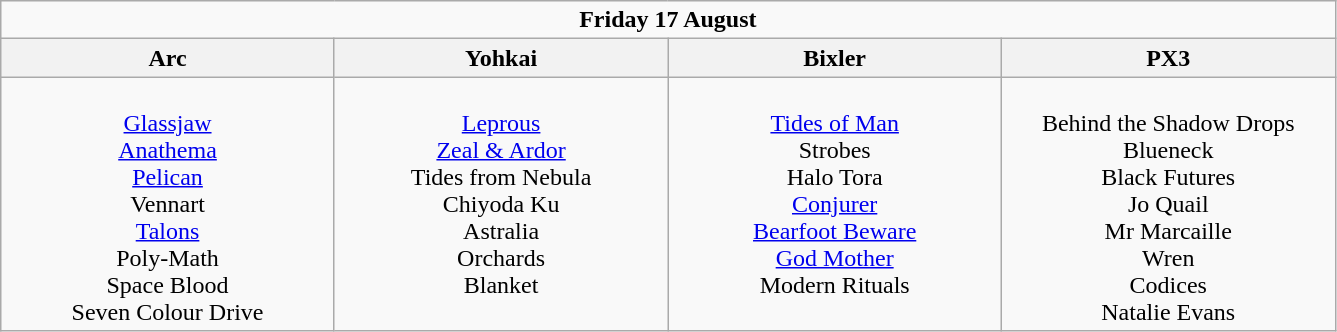<table class="wikitable">
<tr>
<td colspan="4" style="text-align:center;"><strong>Friday 17 August</strong></td>
</tr>
<tr>
<th>Arc</th>
<th>Yohkai</th>
<th>Bixler</th>
<th>PX3</th>
</tr>
<tr>
<td style="text-align:center; vertical-align:top; width:215px;"><br><a href='#'>Glassjaw</a><br>
<a href='#'>Anathema</a><br>
<a href='#'>Pelican</a><br>
Vennart<br>
<a href='#'>Talons</a><br>
Poly-Math<br>
Space Blood<br>
Seven Colour Drive<br></td>
<td style="text-align:center; vertical-align:top; width:215px;"><br><a href='#'>Leprous</a><br>
<a href='#'>Zeal & Ardor</a><br>
Tides from Nebula<br>
Chiyoda Ku<br>
Astralia<br>
Orchards<br>
Blanket<br></td>
<td style="text-align:center; vertical-align:top; width:215px;"><br><a href='#'>Tides of Man</a><br>
Strobes<br>
Halo Tora<br>
<a href='#'>Conjurer</a><br>
<a href='#'>Bearfoot Beware</a><br>
<a href='#'>God Mother</a><br>
Modern Rituals<br></td>
<td style="text-align:center; vertical-align:top; width:215px;"><br>Behind the Shadow Drops<br>
Blueneck<br>
Black Futures<br>
Jo Quail<br>
Mr Marcaille<br>
Wren<br>
Codices<br>
Natalie Evans<br></td>
</tr>
</table>
